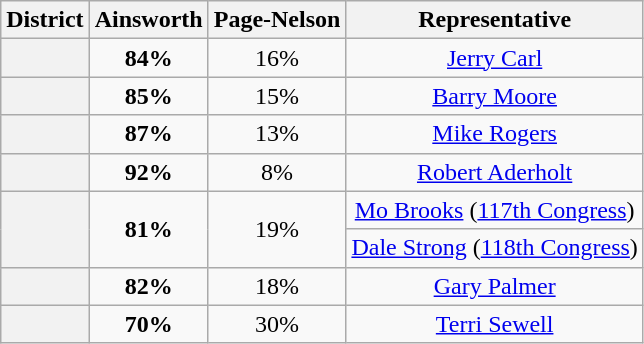<table class=wikitable>
<tr>
<th>District</th>
<th>Ainsworth</th>
<th>Page-Nelson</th>
<th>Representative</th>
</tr>
<tr align=center>
<th></th>
<td><strong>84%</strong></td>
<td>16%</td>
<td><a href='#'>Jerry Carl</a></td>
</tr>
<tr align=center>
<th></th>
<td><strong>85%</strong></td>
<td>15%</td>
<td><a href='#'>Barry Moore</a></td>
</tr>
<tr align=center>
<th></th>
<td><strong>87%</strong></td>
<td>13%</td>
<td><a href='#'>Mike Rogers</a></td>
</tr>
<tr align=center>
<th></th>
<td><strong>92%</strong></td>
<td>8%</td>
<td><a href='#'>Robert Aderholt</a></td>
</tr>
<tr align=center>
<th rowspan=2 ></th>
<td rowspan=2><strong>81%</strong></td>
<td rowspan=2>19%</td>
<td><a href='#'>Mo Brooks</a> (<a href='#'>117th Congress</a>)</td>
</tr>
<tr align=center>
<td><a href='#'>Dale Strong</a> (<a href='#'>118th Congress</a>)</td>
</tr>
<tr align=center>
<th></th>
<td><strong>82%</strong></td>
<td>18%</td>
<td><a href='#'>Gary Palmer</a></td>
</tr>
<tr align=center>
<th></th>
<td><strong>70%</strong></td>
<td>30%</td>
<td><a href='#'>Terri Sewell</a></td>
</tr>
</table>
